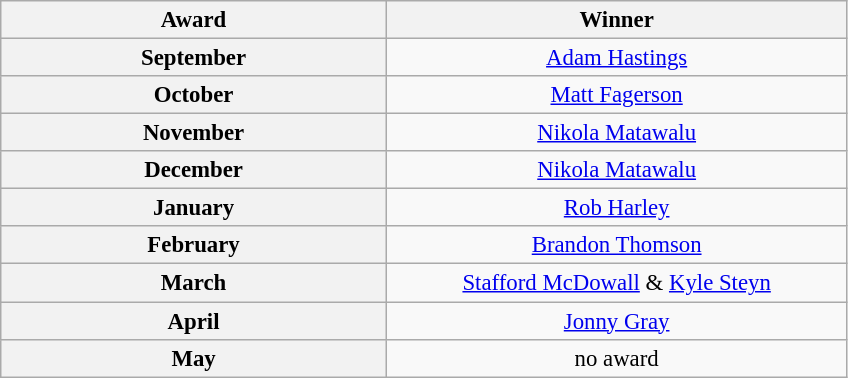<table class="wikitable" style="font-size:95%; text-align:center;">
<tr>
<th style="width:250px;">Award</th>
<th style="width:300px;">Winner</th>
</tr>
<tr>
<th>September</th>
<td> <a href='#'>Adam Hastings</a></td>
</tr>
<tr>
<th>October</th>
<td> <a href='#'>Matt Fagerson</a></td>
</tr>
<tr>
<th>November</th>
<td> <a href='#'>Nikola Matawalu</a></td>
</tr>
<tr>
<th>December</th>
<td> <a href='#'>Nikola Matawalu</a></td>
</tr>
<tr>
<th>January</th>
<td> <a href='#'>Rob Harley</a></td>
</tr>
<tr>
<th>February</th>
<td> <a href='#'>Brandon Thomson</a></td>
</tr>
<tr>
<th>March</th>
<td> <a href='#'>Stafford McDowall</a> &  <a href='#'>Kyle Steyn</a></td>
</tr>
<tr>
<th>April</th>
<td> <a href='#'>Jonny Gray</a></td>
</tr>
<tr>
<th>May</th>
<td>no award</td>
</tr>
</table>
